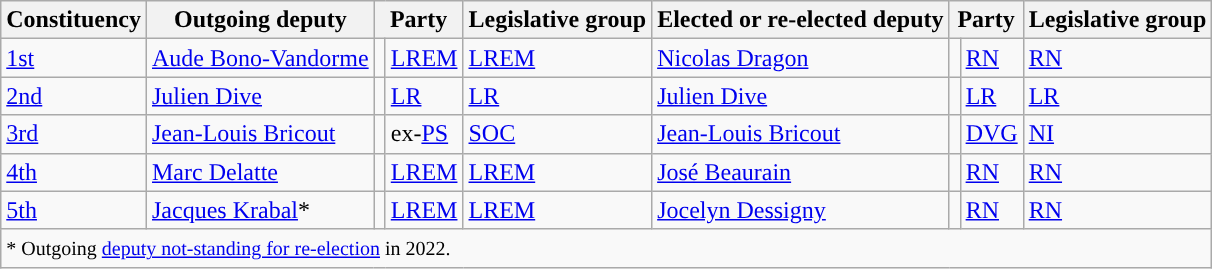<table class="wikitable">
<tr>
<th>Constituency</th>
<th>Outgoing deputy</th>
<th colspan="2">Party</th>
<th>Legislative group</th>
<th>Elected or re-elected deputy</th>
<th colspan="2">Party</th>
<th>Legislative group</th>
</tr>
<tr>
<td><a href='#'>1st</a></td>
<td><a href='#'>Aude Bono-Vandorme</a></td>
<td style="background:"></td>
<td><a href='#'>LREM</a></td>
<td><a href='#'>LREM</a></td>
<td><a href='#'>Nicolas Dragon</a></td>
<td style="background:"></td>
<td><a href='#'>RN</a></td>
<td><a href='#'>RN</a></td>
</tr>
<tr>
<td><a href='#'>2nd</a></td>
<td><a href='#'>Julien Dive</a></td>
<td style="background:"></td>
<td><a href='#'>LR</a></td>
<td><a href='#'>LR</a></td>
<td><a href='#'>Julien Dive</a></td>
<td style="background:"></td>
<td><a href='#'>LR</a></td>
<td><a href='#'>LR</a></td>
</tr>
<tr>
<td><a href='#'>3rd</a></td>
<td><a href='#'>Jean-Louis Bricout</a></td>
<td style="background:"></td>
<td>ex-<a href='#'>PS</a></td>
<td><a href='#'>SOC</a></td>
<td><a href='#'>Jean-Louis Bricout</a></td>
<td style="background:"></td>
<td><a href='#'>DVG</a></td>
<td><a href='#'>NI</a></td>
</tr>
<tr>
<td><a href='#'>4th</a></td>
<td><a href='#'>Marc Delatte</a></td>
<td style="background:"></td>
<td><a href='#'>LREM</a></td>
<td><a href='#'>LREM</a></td>
<td><a href='#'>José Beaurain</a></td>
<td style="background:"></td>
<td><a href='#'>RN</a></td>
<td><a href='#'>RN</a></td>
</tr>
<tr>
<td><a href='#'>5th</a></td>
<td><a href='#'>Jacques Krabal</a>*</td>
<td style="background:"></td>
<td><a href='#'>LREM</a></td>
<td><a href='#'>LREM</a></td>
<td><a href='#'>Jocelyn Dessigny</a></td>
<td style="background:"></td>
<td><a href='#'>RN</a></td>
<td><a href='#'>RN</a></td>
</tr>
<tr>
<td colspan="9"><small>* Outgoing <a href='#'>deputy not-standing for re-election</a> in 2022.</small></td>
</tr>
</table>
